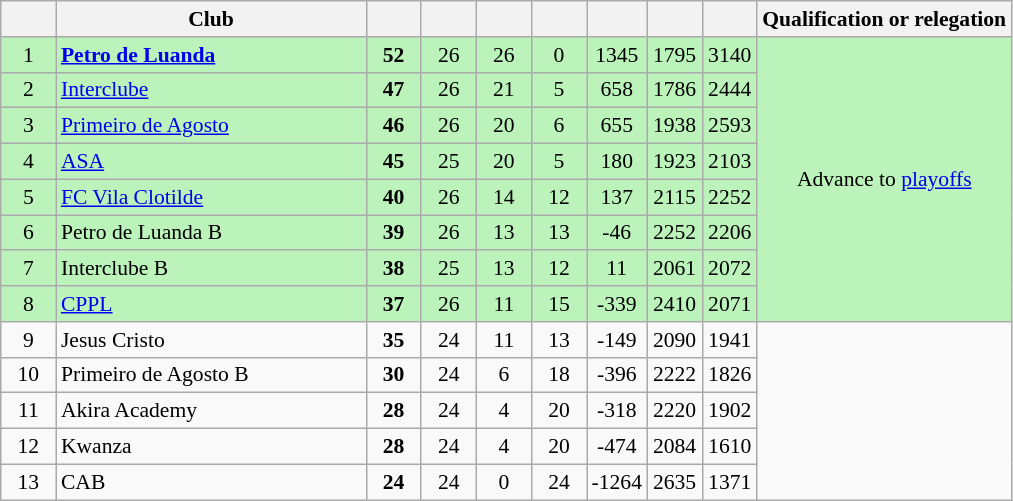<table class="wikitable" style="text-align:center; font-size:90%;">
<tr>
<th width=30></th>
<th width=200>Club</th>
<th width=30></th>
<th width=30></th>
<th width=30></th>
<th width=30></th>
<th width=30></th>
<th width=30></th>
<th width=30></th>
<th>Qualification or relegation</th>
</tr>
<tr bgcolor=#BBF3BB>
<td>1</td>
<td align=left><strong><a href='#'>Petro de Luanda</a></strong></td>
<td><strong>52</strong></td>
<td>26</td>
<td>26</td>
<td>0</td>
<td>1345</td>
<td>1795</td>
<td>3140</td>
<td rowspan=8>Advance to <a href='#'>playoffs</a></td>
</tr>
<tr bgcolor=#BBF3BB>
<td>2</td>
<td align=left><a href='#'>Interclube</a></td>
<td><strong>47</strong></td>
<td>26</td>
<td>21</td>
<td>5</td>
<td>658</td>
<td>1786</td>
<td>2444</td>
</tr>
<tr bgcolor=#BBF3BB>
<td>3</td>
<td align=left><a href='#'> Primeiro de Agosto</a></td>
<td><strong>46</strong></td>
<td>26</td>
<td>20</td>
<td>6</td>
<td>655</td>
<td>1938</td>
<td>2593</td>
</tr>
<tr bgcolor=#BBF3BB>
<td>4</td>
<td align=left><a href='#'>ASA</a></td>
<td><strong>45</strong></td>
<td>25</td>
<td>20</td>
<td>5</td>
<td>180</td>
<td>1923</td>
<td>2103</td>
</tr>
<tr bgcolor=#BBF3BB>
<td>5</td>
<td align=left><a href='#'>FC Vila Clotilde</a></td>
<td><strong>40</strong></td>
<td>26</td>
<td>14</td>
<td>12</td>
<td>137</td>
<td>2115</td>
<td>2252</td>
</tr>
<tr bgcolor=#BBF3BB>
<td>6</td>
<td align=left>Petro de Luanda B</td>
<td><strong>39</strong></td>
<td>26</td>
<td>13</td>
<td>13</td>
<td>-46</td>
<td>2252</td>
<td>2206</td>
</tr>
<tr bgcolor=#BBF3BB>
<td>7</td>
<td align=left>Interclube B</td>
<td><strong>38</strong></td>
<td>25</td>
<td>13</td>
<td>12</td>
<td>11</td>
<td>2061</td>
<td>2072</td>
</tr>
<tr bgcolor=#BBF3BB>
<td>8</td>
<td align=left><a href='#'>CPPL</a></td>
<td><strong>37</strong></td>
<td>26</td>
<td>11</td>
<td>15</td>
<td>-339</td>
<td>2410</td>
<td>2071</td>
</tr>
<tr>
<td>9</td>
<td align=left>Jesus Cristo</td>
<td><strong>35</strong></td>
<td>24</td>
<td>11</td>
<td>13</td>
<td>-149</td>
<td>2090</td>
<td>1941</td>
<td rowspan=5></td>
</tr>
<tr>
<td>10</td>
<td align=left>Primeiro de Agosto B</td>
<td><strong>30</strong></td>
<td>24</td>
<td>6</td>
<td>18</td>
<td>-396</td>
<td>2222</td>
<td>1826</td>
</tr>
<tr>
<td>11</td>
<td align=left>Akira Academy</td>
<td><strong>28</strong></td>
<td>24</td>
<td>4</td>
<td>20</td>
<td>-318</td>
<td>2220</td>
<td>1902</td>
</tr>
<tr>
<td>12</td>
<td align=left>Kwanza</td>
<td><strong>28</strong></td>
<td>24</td>
<td>4</td>
<td>20</td>
<td>-474</td>
<td>2084</td>
<td>1610</td>
</tr>
<tr>
<td>13</td>
<td align=left>CAB</td>
<td><strong>24</strong></td>
<td>24</td>
<td>0</td>
<td>24</td>
<td>-1264</td>
<td>2635</td>
<td>1371</td>
</tr>
</table>
